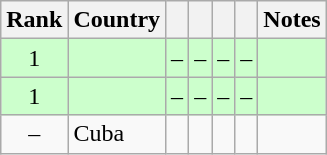<table class="wikitable sortable" style="text-align: center;">
<tr>
<th>Rank</th>
<th>Country</th>
<th></th>
<th></th>
<th></th>
<th></th>
<th>Notes</th>
</tr>
<tr style="background:#cfc;">
<td>1</td>
<td align=left></td>
<td>–</td>
<td>–</td>
<td>–</td>
<td>–</td>
<td></td>
</tr>
<tr style="background:#cfc;">
<td>1</td>
<td align=left></td>
<td>–</td>
<td>–</td>
<td>–</td>
<td>–</td>
<td></td>
</tr>
<tr>
<td>–</td>
<td align=left>Cuba</td>
<td></td>
<td></td>
<td></td>
<td></td>
<td></td>
</tr>
</table>
